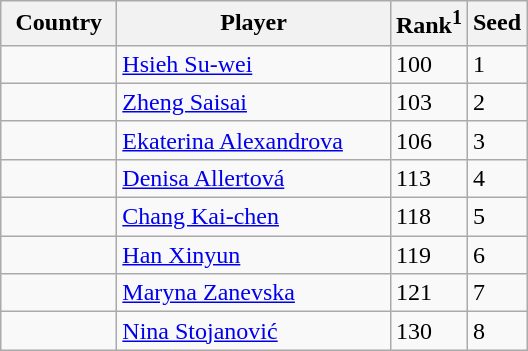<table class="sortable wikitable">
<tr>
<th width="70">Country</th>
<th width="175">Player</th>
<th>Rank<sup>1</sup></th>
<th>Seed</th>
</tr>
<tr>
<td></td>
<td><a href='#'>Hsieh Su-wei</a></td>
<td>100</td>
<td>1</td>
</tr>
<tr>
<td></td>
<td><a href='#'>Zheng Saisai</a></td>
<td>103</td>
<td>2</td>
</tr>
<tr>
<td></td>
<td><a href='#'>Ekaterina Alexandrova</a></td>
<td>106</td>
<td>3</td>
</tr>
<tr>
<td></td>
<td><a href='#'>Denisa Allertová</a></td>
<td>113</td>
<td>4</td>
</tr>
<tr>
<td></td>
<td><a href='#'>Chang Kai-chen</a></td>
<td>118</td>
<td>5</td>
</tr>
<tr>
<td></td>
<td><a href='#'>Han Xinyun</a></td>
<td>119</td>
<td>6</td>
</tr>
<tr>
<td></td>
<td><a href='#'>Maryna Zanevska</a></td>
<td>121</td>
<td>7</td>
</tr>
<tr>
<td></td>
<td><a href='#'>Nina Stojanović</a></td>
<td>130</td>
<td>8</td>
</tr>
</table>
